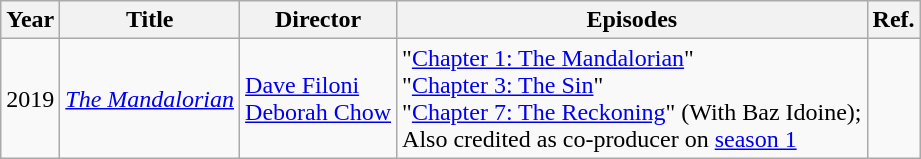<table class="wikitable">
<tr>
<th>Year</th>
<th>Title</th>
<th>Director</th>
<th>Episodes</th>
<th>Ref.</th>
</tr>
<tr>
<td>2019</td>
<td><em><a href='#'>The Mandalorian</a></em></td>
<td><a href='#'>Dave Filoni</a><br><a href='#'>Deborah Chow</a></td>
<td>"<a href='#'>Chapter 1: The Mandalorian</a>"<br>"<a href='#'>Chapter 3: The Sin</a>"<br>"<a href='#'>Chapter 7: The Reckoning</a>" (With Baz Idoine);<br>Also credited as co-producer on <a href='#'>season 1</a></td>
<td></td>
</tr>
</table>
